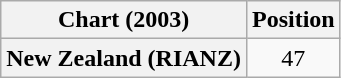<table class="wikitable plainrowheaders" style="text-align:center">
<tr>
<th>Chart (2003)</th>
<th>Position</th>
</tr>
<tr>
<th scope="row">New Zealand (RIANZ)</th>
<td>47</td>
</tr>
</table>
